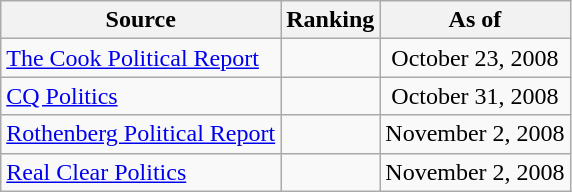<table class="wikitable" style="text-align:center">
<tr>
<th>Source</th>
<th>Ranking</th>
<th>As of</th>
</tr>
<tr>
<td align=left><a href='#'>The Cook Political Report</a></td>
<td></td>
<td>October 23, 2008</td>
</tr>
<tr>
<td align=left><a href='#'>CQ Politics</a></td>
<td></td>
<td>October 31, 2008</td>
</tr>
<tr>
<td align=left><a href='#'>Rothenberg Political Report</a></td>
<td></td>
<td>November 2, 2008</td>
</tr>
<tr>
<td align=left><a href='#'>Real Clear Politics</a></td>
<td></td>
<td>November 2, 2008</td>
</tr>
</table>
